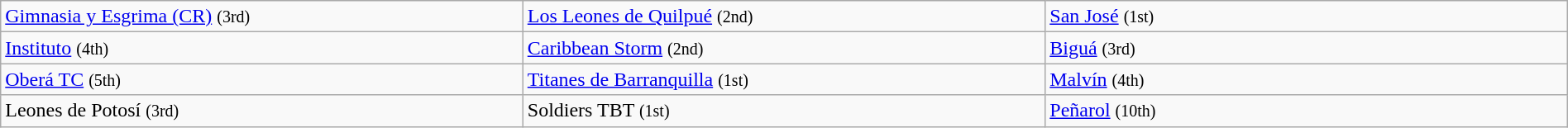<table class="wikitable" width="100%">
<tr>
<td width="25%"> <a href='#'>Gimnasia y Esgrima (CR)</a> <small>(3rd)</small></td>
<td width="25%"> <a href='#'>Los Leones de Quilpué</a> <small>(2nd)</small></td>
<td width="25%"> <a href='#'>San José</a> <small>(1st)</small></td>
</tr>
<tr>
<td> <a href='#'>Instituto</a> <small>(4th)</small></td>
<td> <a href='#'>Caribbean Storm</a> <small>(2nd)</small></td>
<td> <a href='#'>Biguá</a> <small>(3rd)</small></td>
</tr>
<tr>
<td> <a href='#'>Oberá TC</a> <small>(5th)</small></td>
<td> <a href='#'>Titanes de Barranquilla</a> <small>(1st)</small></td>
<td> <a href='#'>Malvín</a> <small>(4th)</small></td>
</tr>
<tr>
<td> Leones de Potosí <small>(3rd)</small></td>
<td> Soldiers TBT <small>(1st)</small></td>
<td> <a href='#'>Peñarol</a> <small>(10th)</small></td>
</tr>
</table>
